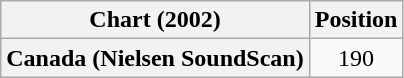<table class="wikitable plainrowheaders" style="text-align:center">
<tr>
<th scope="col">Chart (2002)</th>
<th scope="col">Position</th>
</tr>
<tr>
<th scope="row">Canada (Nielsen SoundScan)</th>
<td>190</td>
</tr>
</table>
